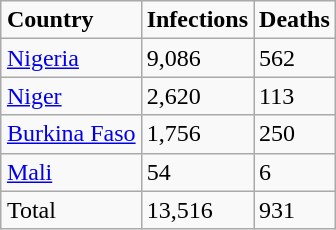<table class="wikitable" style="float: right; margin:0 1em 0.5em 1em;">
<tr>
<td><strong>Country</strong></td>
<td><strong>Infections</strong></td>
<td><strong>Deaths</strong></td>
</tr>
<tr>
<td><a href='#'>Nigeria</a></td>
<td>9,086</td>
<td>562</td>
</tr>
<tr>
<td><a href='#'>Niger</a></td>
<td>2,620</td>
<td>113</td>
</tr>
<tr>
<td><a href='#'>Burkina Faso</a></td>
<td>1,756</td>
<td>250</td>
</tr>
<tr>
<td><a href='#'>Mali</a></td>
<td>54</td>
<td>6</td>
</tr>
<tr>
<td>Total</td>
<td>13,516</td>
<td>931</td>
</tr>
</table>
